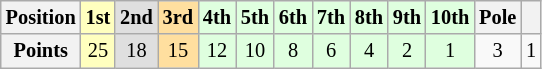<table class="wikitable" style="font-size:85%; text-align:center">
<tr>
<th scope="row">Position</th>
<th style="background:#ffffbf;">1st</th>
<th style="background:#dfdfdf;">2nd</th>
<th style="background:#ffdf9f;">3rd</th>
<th style="background:#dfffdf;">4th</th>
<th style="background:#dfffdf;">5th</th>
<th style="background:#dfffdf;">6th</th>
<th style="background:#dfffdf;">7th</th>
<th style="background:#dfffdf;">8th</th>
<th style="background:#dfffdf;">9th</th>
<th style="background:#dfffdf;">10th</th>
<th>Pole</th>
<th></th>
</tr>
<tr>
<th scope="row">Points</th>
<td style="background:#ffffbf;">25</td>
<td style="background:#dfdfdf;">18</td>
<td style="background:#ffdf9f;">15</td>
<td style="background:#dfffdf;">12</td>
<td style="background:#dfffdf;">10</td>
<td style="background:#dfffdf;">8</td>
<td style="background:#dfffdf;">6</td>
<td style="background:#dfffdf;">4</td>
<td style="background:#dfffdf;">2</td>
<td style="background:#dfffdf;">1</td>
<td>3</td>
<td>1</td>
</tr>
</table>
